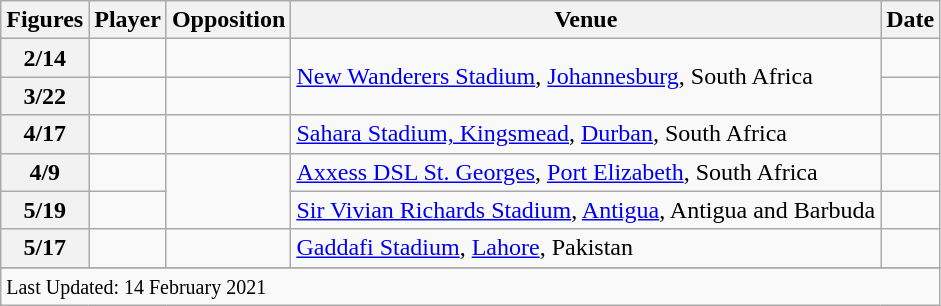<table class="wikitable plainrowheaders sortable">
<tr>
<th scope=col>Figures</th>
<th scope=col>Player</th>
<th scope=col>Opposition</th>
<th scope=col>Venue</th>
<th scope=col>Date</th>
</tr>
<tr>
<th>2/14</th>
<td></td>
<td></td>
<td rowspan=2><a href='#'>New Wanderers Stadium</a>, <a href='#'>Johannesburg</a>, South Africa</td>
<td></td>
</tr>
<tr>
<th>3/22</th>
<td></td>
<td></td>
<td></td>
</tr>
<tr>
<th>4/17</th>
<td></td>
<td></td>
<td><a href='#'>Sahara Stadium, Kingsmead</a>, <a href='#'>Durban</a>, South Africa</td>
<td> </td>
</tr>
<tr>
<th>4/9</th>
<td></td>
<td rowspan=2></td>
<td><a href='#'>Axxess DSL St. Georges</a>, <a href='#'>Port Elizabeth</a>, South Africa</td>
<td></td>
</tr>
<tr>
<th>5/19</th>
<td></td>
<td><a href='#'>Sir Vivian Richards Stadium</a>, <a href='#'>Antigua</a>, Antigua and Barbuda</td>
<td></td>
</tr>
<tr>
<th>5/17</th>
<td></td>
<td></td>
<td><a href='#'>Gaddafi Stadium</a>, <a href='#'>Lahore</a>, Pakistan</td>
<td> </td>
</tr>
<tr>
</tr>
<tr class=sortbottom>
<td colspan=5><small>Last Updated: 14 February 2021</small></td>
</tr>
</table>
